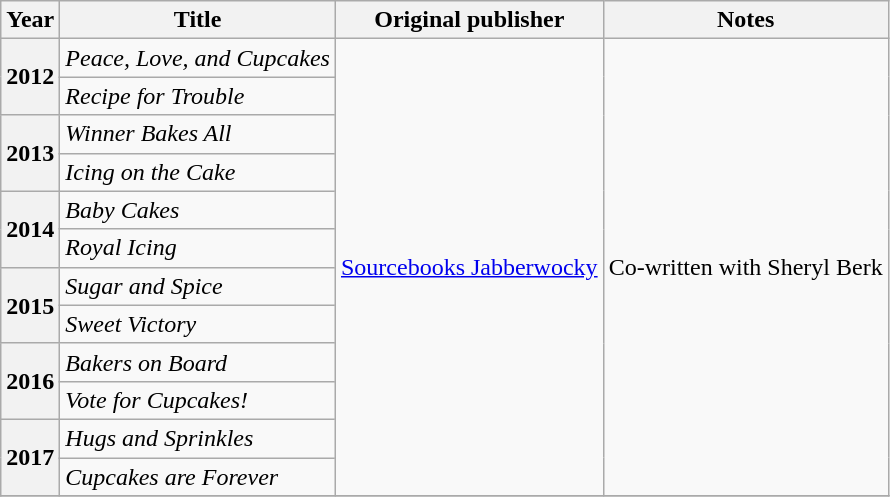<table class="wikitable plainrowheaders sortable">
<tr>
<th scope="col">Year</th>
<th scope="col">Title</th>
<th scope="col">Original publisher</th>
<th scope="col" class="unsortable">Notes</th>
</tr>
<tr>
<th scope="row" rowspan="2">2012</th>
<td><em>Peace, Love, and Cupcakes</em></td>
<td rowspan="12"><a href='#'>Sourcebooks Jabberwocky</a></td>
<td rowspan="12">Co-written with Sheryl Berk</td>
</tr>
<tr>
<td><em>Recipe for Trouble</em></td>
</tr>
<tr>
<th scope="row" rowspan="2">2013</th>
<td><em>Winner Bakes All</em></td>
</tr>
<tr>
<td><em>Icing on the Cake</em></td>
</tr>
<tr>
<th scope="row" rowspan="2">2014</th>
<td><em>Baby Cakes</em></td>
</tr>
<tr>
<td><em>Royal Icing</em></td>
</tr>
<tr>
<th scope="row" rowspan="2">2015</th>
<td><em>Sugar and Spice</em></td>
</tr>
<tr>
<td><em>Sweet Victory</em></td>
</tr>
<tr>
<th scope="row" rowspan="2">2016</th>
<td><em>Bakers on Board</em></td>
</tr>
<tr>
<td><em>Vote for Cupcakes!</em></td>
</tr>
<tr>
<th scope="row" rowspan="2">2017</th>
<td><em>Hugs and Sprinkles</em></td>
</tr>
<tr>
<td><em>Cupcakes are Forever</em></td>
</tr>
<tr>
</tr>
</table>
